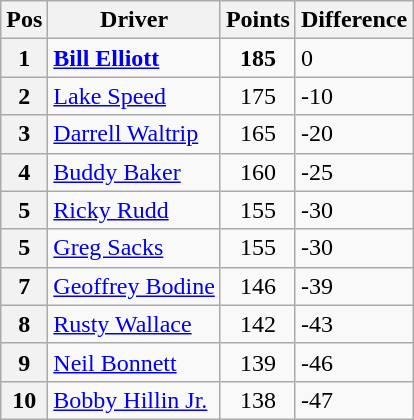<table class="wikitable">
<tr>
<th>Pos</th>
<th>Driver</th>
<th>Points</th>
<th>Difference</th>
</tr>
<tr>
<th>1</th>
<td><strong><a href='#'>Bill Elliott</a></strong></td>
<td style="text-align:center;"><strong>185</strong></td>
<td>0</td>
</tr>
<tr>
<th>2</th>
<td><a href='#'>Lake Speed</a></td>
<td style="text-align:center;">175</td>
<td>-10</td>
</tr>
<tr>
<th>3</th>
<td><a href='#'>Darrell Waltrip</a></td>
<td style="text-align:center;">165</td>
<td>-20</td>
</tr>
<tr>
<th>4</th>
<td><a href='#'>Buddy Baker</a></td>
<td style="text-align:center;">160</td>
<td>-25</td>
</tr>
<tr>
<th>5</th>
<td><a href='#'>Ricky Rudd</a></td>
<td style="text-align:center;">155</td>
<td>-30</td>
</tr>
<tr>
<th>5</th>
<td><a href='#'>Greg Sacks</a></td>
<td style="text-align:center;">155</td>
<td>-30</td>
</tr>
<tr>
<th>7</th>
<td><a href='#'>Geoffrey Bodine</a></td>
<td style="text-align:center;">146</td>
<td>-39</td>
</tr>
<tr>
<th>8</th>
<td><a href='#'>Rusty Wallace</a></td>
<td style="text-align:center;">142</td>
<td>-43</td>
</tr>
<tr>
<th>9</th>
<td><a href='#'>Neil Bonnett</a></td>
<td style="text-align:center;">139</td>
<td>-46</td>
</tr>
<tr>
<th>10</th>
<td><a href='#'>Bobby Hillin Jr.</a></td>
<td style="text-align:center;">138</td>
<td>-47</td>
</tr>
</table>
